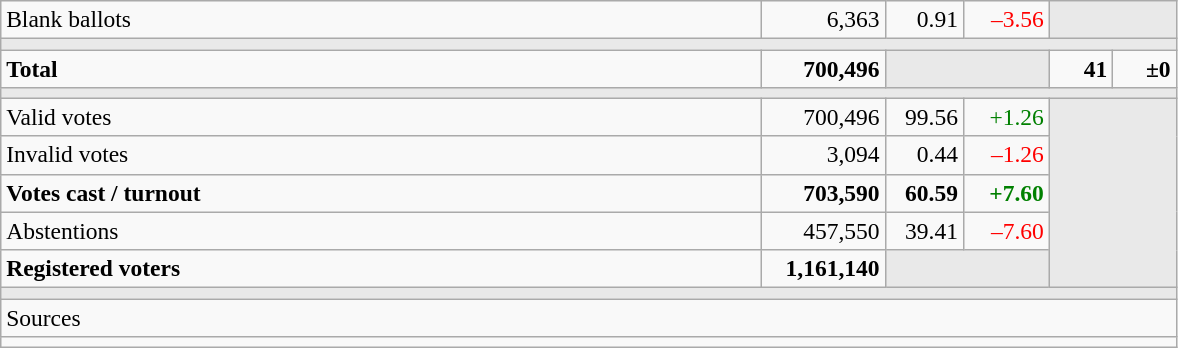<table class="wikitable" style="text-align:right; font-size:98%; margin-top:-1px">
<tr>
<td align="left" width="500">Blank ballots</td>
<td width="75">6,363</td>
<td width="45">0.91</td>
<td width="50" style="color:red;">–3.56</td>
<td bgcolor="#E9E9E9" colspan="2"></td>
</tr>
<tr>
<td colspan="6" bgcolor="#E9E9E9"></td>
</tr>
<tr style="font-weight:bold;">
<td align="left">Total</td>
<td>700,496</td>
<td bgcolor="#E9E9E9" colspan="2"></td>
<td width="35">41</td>
<td width="35">±0</td>
</tr>
<tr>
<td colspan="6" bgcolor="#E9E9E9"></td>
</tr>
<tr>
<td align="left">Valid votes</td>
<td>700,496</td>
<td>99.56</td>
<td style="color:green;">+1.26</td>
<td bgcolor="#E9E9E9" colspan="2" rowspan="5"></td>
</tr>
<tr>
<td align="left">Invalid votes</td>
<td>3,094</td>
<td>0.44</td>
<td style="color:red;">–1.26</td>
</tr>
<tr style="font-weight:bold;">
<td align="left">Votes cast / turnout</td>
<td>703,590</td>
<td>60.59</td>
<td style="color:green;">+7.60</td>
</tr>
<tr>
<td align="left">Abstentions</td>
<td>457,550</td>
<td>39.41</td>
<td style="color:red;">–7.60</td>
</tr>
<tr style="font-weight:bold;">
<td align="left">Registered voters</td>
<td>1,161,140</td>
<td bgcolor="#E9E9E9" colspan="2"></td>
</tr>
<tr>
<td colspan="6" bgcolor="#E9E9E9"></td>
</tr>
<tr>
<td align="left" colspan="6">Sources</td>
</tr>
<tr>
<td colspan="6" style="text-align:left;font-size:95%;max-width:790px;"></td>
</tr>
</table>
